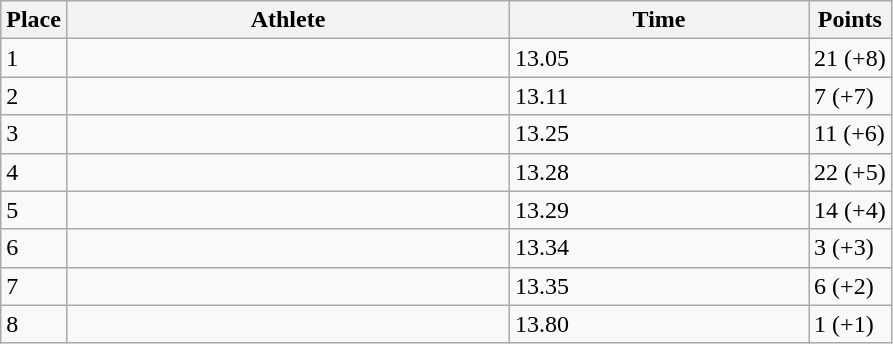<table class="wikitable sortable">
<tr>
<th>Place</th>
<th style="width:18em">Athlete</th>
<th style="width:12em">Time</th>
<th>Points</th>
</tr>
<tr>
<td>1</td>
<td></td>
<td>13.05</td>
<td>21 (+8)</td>
</tr>
<tr>
<td>2</td>
<td></td>
<td>13.11</td>
<td>7 (+7)</td>
</tr>
<tr>
<td>3</td>
<td></td>
<td>13.25</td>
<td>11 (+6)</td>
</tr>
<tr>
<td>4</td>
<td></td>
<td>13.28</td>
<td>22 (+5)</td>
</tr>
<tr>
<td>5</td>
<td></td>
<td>13.29</td>
<td>14 (+4)</td>
</tr>
<tr>
<td>6</td>
<td></td>
<td>13.34</td>
<td>3 (+3)</td>
</tr>
<tr>
<td>7</td>
<td></td>
<td>13.35</td>
<td>6 (+2)</td>
</tr>
<tr>
<td>8</td>
<td></td>
<td>13.80</td>
<td>1 (+1)</td>
</tr>
</table>
